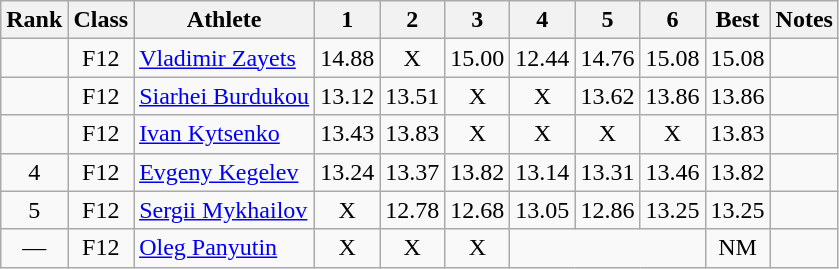<table class="wikitable sortable" style="text-align:center">
<tr>
<th>Rank</th>
<th>Class</th>
<th>Athlete</th>
<th>1</th>
<th>2</th>
<th>3</th>
<th>4</th>
<th>5</th>
<th>6</th>
<th>Best</th>
<th>Notes</th>
</tr>
<tr>
<td></td>
<td>F12</td>
<td style="text-align:left"><a href='#'>Vladimir Zayets</a><br></td>
<td>14.88</td>
<td>X</td>
<td>15.00</td>
<td>12.44</td>
<td>14.76</td>
<td>15.08</td>
<td>15.08</td>
<td></td>
</tr>
<tr>
<td></td>
<td>F12</td>
<td style="text-align:left"><a href='#'>Siarhei Burdukou</a><br></td>
<td>13.12</td>
<td>13.51</td>
<td>X</td>
<td>X</td>
<td>13.62</td>
<td>13.86</td>
<td>13.86</td>
<td></td>
</tr>
<tr>
<td></td>
<td>F12</td>
<td style="text-align:left"><a href='#'>Ivan Kytsenko</a><br></td>
<td>13.43</td>
<td>13.83</td>
<td>X</td>
<td>X</td>
<td>X</td>
<td>X</td>
<td>13.83</td>
<td></td>
</tr>
<tr>
<td>4</td>
<td>F12</td>
<td style="text-align:left"><a href='#'>Evgeny Kegelev</a><br></td>
<td>13.24</td>
<td>13.37</td>
<td>13.82</td>
<td>13.14</td>
<td>13.31</td>
<td>13.46</td>
<td>13.82</td>
<td></td>
</tr>
<tr>
<td>5</td>
<td>F12</td>
<td style="text-align:left"><a href='#'>Sergii Mykhailov</a><br></td>
<td>X</td>
<td>12.78</td>
<td>12.68</td>
<td>13.05</td>
<td>12.86</td>
<td>13.25</td>
<td>13.25</td>
<td></td>
</tr>
<tr>
<td>—</td>
<td>F12</td>
<td style="text-align:left"><a href='#'>Oleg Panyutin</a><br></td>
<td>X</td>
<td>X</td>
<td>X</td>
<td colspan=3></td>
<td>NM</td>
<td></td>
</tr>
</table>
